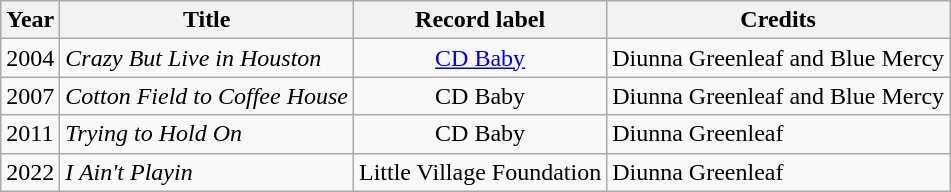<table class="wikitable sortable">
<tr>
<th>Year</th>
<th>Title</th>
<th>Record label</th>
<th>Credits</th>
</tr>
<tr>
<td>2004</td>
<td><em>Crazy But Live in Houston</em></td>
<td style="text-align:center;"><a href='#'>CD Baby</a></td>
<td>Diunna Greenleaf and Blue Mercy</td>
</tr>
<tr>
<td>2007</td>
<td><em>Cotton Field to Coffee House</em></td>
<td style="text-align:center;">CD Baby</td>
<td>Diunna Greenleaf and Blue Mercy</td>
</tr>
<tr>
<td>2011</td>
<td><em>Trying to Hold On</em></td>
<td style="text-align:center;">CD Baby</td>
<td>Diunna Greenleaf</td>
</tr>
<tr>
<td>2022</td>
<td><em>I Ain't Playin<strong></td>
<td style="text-align:center;">Little Village Foundation</td>
<td>Diunna Greenleaf</td>
</tr>
</table>
